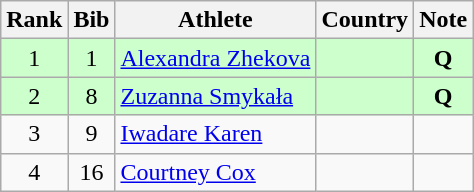<table class="wikitable" style="text-align:center">
<tr>
<th>Rank</th>
<th>Bib</th>
<th>Athlete</th>
<th>Country</th>
<th>Note</th>
</tr>
<tr bgcolor=ccffcc>
<td>1</td>
<td>1</td>
<td align=left><a href='#'>Alexandra Zhekova</a></td>
<td align=left></td>
<td><strong>Q</strong></td>
</tr>
<tr bgcolor=ccffcc>
<td>2</td>
<td>8</td>
<td align=left><a href='#'>Zuzanna Smykała</a></td>
<td align=left></td>
<td><strong>Q</strong></td>
</tr>
<tr>
<td>3</td>
<td>9</td>
<td align=left><a href='#'>Iwadare Karen</a></td>
<td align=left></td>
<td></td>
</tr>
<tr>
<td>4</td>
<td>16</td>
<td align=left><a href='#'>Courtney Cox</a></td>
<td align=left></td>
<td></td>
</tr>
</table>
